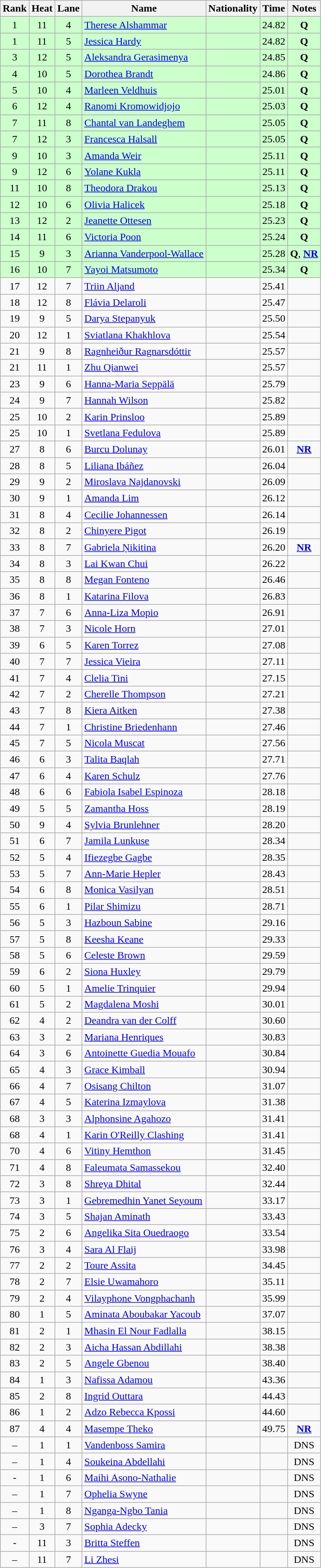<table class="wikitable sortable" style="text-align:center">
<tr>
<th>Rank</th>
<th>Heat</th>
<th>Lane</th>
<th>Name</th>
<th>Nationality</th>
<th>Time</th>
<th>Notes</th>
</tr>
<tr bgcolor=ccffcc>
<td>1</td>
<td>11</td>
<td>4</td>
<td align=left><a href='#'>Therese Alshammar</a></td>
<td align=left></td>
<td>24.82</td>
<td><strong>Q</strong></td>
</tr>
<tr bgcolor=ccffcc>
<td>1</td>
<td>11</td>
<td>5</td>
<td align=left><a href='#'>Jessica Hardy</a></td>
<td align=left></td>
<td>24.82</td>
<td><strong>Q</strong></td>
</tr>
<tr bgcolor=ccffcc>
<td>3</td>
<td>12</td>
<td>5</td>
<td align=left><a href='#'>Aleksandra Gerasimenya</a></td>
<td align=left></td>
<td>24.85</td>
<td><strong>Q</strong></td>
</tr>
<tr bgcolor=ccffcc>
<td>4</td>
<td>10</td>
<td>5</td>
<td align=left><a href='#'>Dorothea Brandt</a></td>
<td align=left></td>
<td>24.86</td>
<td><strong>Q</strong></td>
</tr>
<tr bgcolor=ccffcc>
<td>5</td>
<td>10</td>
<td>4</td>
<td align=left><a href='#'>Marleen Veldhuis</a></td>
<td align=left></td>
<td>25.01</td>
<td><strong>Q</strong></td>
</tr>
<tr bgcolor=ccffcc>
<td>6</td>
<td>12</td>
<td>4</td>
<td align=left><a href='#'>Ranomi Kromowidjojo</a></td>
<td align=left></td>
<td>25.03</td>
<td><strong>Q</strong></td>
</tr>
<tr bgcolor=ccffcc>
<td>7</td>
<td>11</td>
<td>8</td>
<td align=left><a href='#'>Chantal van Landeghem</a></td>
<td align=left></td>
<td>25.05</td>
<td><strong>Q</strong></td>
</tr>
<tr bgcolor=ccffcc>
<td>7</td>
<td>12</td>
<td>3</td>
<td align=left><a href='#'>Francesca Halsall</a></td>
<td align=left></td>
<td>25.05</td>
<td><strong>Q</strong></td>
</tr>
<tr bgcolor=ccffcc>
<td>9</td>
<td>10</td>
<td>3</td>
<td align=left><a href='#'>Amanda Weir</a></td>
<td align=left></td>
<td>25.11</td>
<td><strong>Q</strong></td>
</tr>
<tr bgcolor=ccffcc>
<td>9</td>
<td>12</td>
<td>6</td>
<td align=left><a href='#'>Yolane Kukla</a></td>
<td align=left></td>
<td>25.11</td>
<td><strong>Q</strong></td>
</tr>
<tr bgcolor=ccffcc>
<td>11</td>
<td>10</td>
<td>8</td>
<td align=left><a href='#'>Theodora Drakou</a></td>
<td align=left></td>
<td>25.13</td>
<td><strong>Q</strong></td>
</tr>
<tr bgcolor=ccffcc>
<td>12</td>
<td>10</td>
<td>6</td>
<td align=left><a href='#'>Olivia Halicek</a></td>
<td align=left></td>
<td>25.18</td>
<td><strong>Q</strong></td>
</tr>
<tr bgcolor=ccffcc>
<td>13</td>
<td>12</td>
<td>2</td>
<td align=left><a href='#'>Jeanette Ottesen</a></td>
<td align=left></td>
<td>25.23</td>
<td><strong>Q</strong></td>
</tr>
<tr bgcolor=ccffcc>
<td>14</td>
<td>11</td>
<td>6</td>
<td align=left><a href='#'>Victoria Poon</a></td>
<td align=left></td>
<td>25.24</td>
<td><strong>Q</strong></td>
</tr>
<tr bgcolor=ccffcc>
<td>15</td>
<td>9</td>
<td>3</td>
<td align=left><a href='#'>Arianna Vanderpool-Wallace</a></td>
<td align=left></td>
<td>25.28</td>
<td><strong>Q</strong>, <strong><a href='#'>NR</a></strong></td>
</tr>
<tr bgcolor=ccffcc>
<td>16</td>
<td>10</td>
<td>7</td>
<td align=left><a href='#'>Yayoi Matsumoto</a></td>
<td align=left></td>
<td>25.34</td>
<td><strong>Q</strong></td>
</tr>
<tr>
<td>17</td>
<td>12</td>
<td>7</td>
<td align=left><a href='#'>Triin Aljand</a></td>
<td align=left></td>
<td>25.41</td>
<td></td>
</tr>
<tr>
<td>18</td>
<td>12</td>
<td>8</td>
<td align=left><a href='#'>Flávia Delaroli</a></td>
<td align=left></td>
<td>25.47</td>
<td></td>
</tr>
<tr>
<td>19</td>
<td>9</td>
<td>5</td>
<td align=left><a href='#'>Darya Stepanyuk</a></td>
<td align=left></td>
<td>25.50</td>
<td></td>
</tr>
<tr>
<td>20</td>
<td>12</td>
<td>1</td>
<td align=left><a href='#'>Sviatlana Khakhlova</a></td>
<td align=left></td>
<td>25.54</td>
<td></td>
</tr>
<tr>
<td>21</td>
<td>9</td>
<td>8</td>
<td align=left><a href='#'>Ragnheiður Ragnarsdóttir</a></td>
<td align=left></td>
<td>25.57</td>
<td></td>
</tr>
<tr>
<td>21</td>
<td>11</td>
<td>1</td>
<td align=left><a href='#'>Zhu Qianwei</a></td>
<td align=left></td>
<td>25.57</td>
<td></td>
</tr>
<tr>
<td>23</td>
<td>9</td>
<td>6</td>
<td align=left><a href='#'>Hanna-Maria Seppälä</a></td>
<td align=left></td>
<td>25.79</td>
<td></td>
</tr>
<tr>
<td>24</td>
<td>9</td>
<td>7</td>
<td align=left><a href='#'>Hannah Wilson</a></td>
<td align=left></td>
<td>25.82</td>
<td></td>
</tr>
<tr>
<td>25</td>
<td>10</td>
<td>2</td>
<td align=left><a href='#'>Karin Prinsloo</a></td>
<td align=left></td>
<td>25.89</td>
<td></td>
</tr>
<tr>
<td>25</td>
<td>10</td>
<td>1</td>
<td align=left><a href='#'>Svetlana Fedulova</a></td>
<td align=left></td>
<td>25.89</td>
<td></td>
</tr>
<tr>
<td>27</td>
<td>8</td>
<td>6</td>
<td align=left><a href='#'>Burcu Dolunay</a></td>
<td align=left></td>
<td>26.01</td>
<td><strong><a href='#'>NR</a></strong></td>
</tr>
<tr>
<td>28</td>
<td>8</td>
<td>5</td>
<td align=left><a href='#'>Liliana Ibáñez</a></td>
<td align=left></td>
<td>26.04</td>
<td></td>
</tr>
<tr>
<td>29</td>
<td>9</td>
<td>2</td>
<td align=left><a href='#'>Miroslava Najdanovski</a></td>
<td align=left></td>
<td>26.09</td>
<td></td>
</tr>
<tr>
<td>30</td>
<td>9</td>
<td>1</td>
<td align=left><a href='#'>Amanda Lim</a></td>
<td align=left></td>
<td>26.12</td>
<td></td>
</tr>
<tr>
<td>31</td>
<td>8</td>
<td>4</td>
<td align=left><a href='#'>Cecilie Johannessen</a></td>
<td align=left></td>
<td>26.14</td>
<td></td>
</tr>
<tr>
<td>32</td>
<td>8</td>
<td>2</td>
<td align=left><a href='#'>Chinyere Pigot</a></td>
<td align=left></td>
<td>26.19</td>
<td></td>
</tr>
<tr>
<td>33</td>
<td>8</td>
<td>7</td>
<td align=left><a href='#'>Gabriela Ņikitina</a></td>
<td align=left></td>
<td>26.20</td>
<td><strong><a href='#'>NR</a></strong></td>
</tr>
<tr>
<td>34</td>
<td>8</td>
<td>3</td>
<td align=left><a href='#'>Lai Kwan Chui</a></td>
<td align=left></td>
<td>26.22</td>
<td></td>
</tr>
<tr>
<td>35</td>
<td>8</td>
<td>8</td>
<td align=left><a href='#'>Megan Fonteno</a></td>
<td align=left></td>
<td>26.46</td>
<td></td>
</tr>
<tr>
<td>36</td>
<td>8</td>
<td>1</td>
<td align=left><a href='#'>Katarina Filova</a></td>
<td align=left></td>
<td>26.83</td>
<td></td>
</tr>
<tr>
<td>37</td>
<td>7</td>
<td>6</td>
<td align=left><a href='#'>Anna-Liza Mopio</a></td>
<td align=left></td>
<td>26.91</td>
<td></td>
</tr>
<tr>
<td>38</td>
<td>7</td>
<td>3</td>
<td align=left><a href='#'>Nicole Horn</a></td>
<td align=left></td>
<td>27.01</td>
<td></td>
</tr>
<tr>
<td>39</td>
<td>6</td>
<td>5</td>
<td align=left><a href='#'>Karen Torrez</a></td>
<td align=left></td>
<td>27.08</td>
<td></td>
</tr>
<tr>
<td>40</td>
<td>7</td>
<td>7</td>
<td align=left><a href='#'>Jessica Vieira</a></td>
<td align=left></td>
<td>27.11</td>
<td></td>
</tr>
<tr>
<td>41</td>
<td>7</td>
<td>4</td>
<td align=left><a href='#'>Clelia Tini</a></td>
<td align=left></td>
<td>27.15</td>
<td></td>
</tr>
<tr>
<td>42</td>
<td>7</td>
<td>2</td>
<td align=left><a href='#'>Cherelle Thompson</a></td>
<td align=left></td>
<td>27.21</td>
<td></td>
</tr>
<tr>
<td>43</td>
<td>7</td>
<td>8</td>
<td align=left><a href='#'>Kiera Aitken</a></td>
<td align=left></td>
<td>27.38</td>
<td></td>
</tr>
<tr>
<td>44</td>
<td>7</td>
<td>1</td>
<td align=left><a href='#'>Christine Briedenhann</a></td>
<td align=left></td>
<td>27.46</td>
<td></td>
</tr>
<tr>
<td>45</td>
<td>7</td>
<td>5</td>
<td align=left><a href='#'>Nicola Muscat</a></td>
<td align=left></td>
<td>27.56</td>
<td></td>
</tr>
<tr>
<td>46</td>
<td>6</td>
<td>3</td>
<td align=left><a href='#'>Talita Baqlah</a></td>
<td align=left></td>
<td>27.71</td>
<td></td>
</tr>
<tr>
<td>47</td>
<td>6</td>
<td>4</td>
<td align=left><a href='#'>Karen Schulz</a></td>
<td align=left></td>
<td>27.76</td>
<td></td>
</tr>
<tr>
<td>48</td>
<td>6</td>
<td>6</td>
<td align=left><a href='#'>Fabiola Isabel Espinoza</a></td>
<td align=left></td>
<td>28.18</td>
<td></td>
</tr>
<tr>
<td>49</td>
<td>5</td>
<td>5</td>
<td align=left><a href='#'>Zamantha Hoss</a></td>
<td align=left></td>
<td>28.19</td>
<td></td>
</tr>
<tr>
<td>50</td>
<td>9</td>
<td>4</td>
<td align=left><a href='#'>Sylvia Brunlehner</a></td>
<td align=left></td>
<td>28.20</td>
<td></td>
</tr>
<tr>
<td>51</td>
<td>6</td>
<td>7</td>
<td align=left><a href='#'>Jamila Lunkuse</a></td>
<td align=left></td>
<td>28.34</td>
<td></td>
</tr>
<tr>
<td>52</td>
<td>5</td>
<td>4</td>
<td align=left><a href='#'>Ifiezegbe Gagbe</a></td>
<td align=left></td>
<td>28.35</td>
<td></td>
</tr>
<tr>
<td>53</td>
<td>5</td>
<td>7</td>
<td align=left><a href='#'>Ann-Marie Hepler</a></td>
<td align=left></td>
<td>28.43</td>
<td></td>
</tr>
<tr>
<td>54</td>
<td>6</td>
<td>8</td>
<td align=left><a href='#'>Monica Vasilyan</a></td>
<td align=left></td>
<td>28.51</td>
<td></td>
</tr>
<tr>
<td>55</td>
<td>6</td>
<td>1</td>
<td align=left><a href='#'>Pilar Shimizu</a></td>
<td align=left></td>
<td>28.71</td>
<td></td>
</tr>
<tr>
<td>56</td>
<td>5</td>
<td>3</td>
<td align=left><a href='#'>Hazboun Sabine</a></td>
<td align=left></td>
<td>29.16</td>
<td></td>
</tr>
<tr>
<td>57</td>
<td>5</td>
<td>8</td>
<td align=left><a href='#'>Keesha Keane</a></td>
<td align=left></td>
<td>29.33</td>
<td></td>
</tr>
<tr>
<td>58</td>
<td>5</td>
<td>6</td>
<td align=left><a href='#'>Celeste Brown</a></td>
<td align=left></td>
<td>29.59</td>
<td></td>
</tr>
<tr>
<td>59</td>
<td>6</td>
<td>2</td>
<td align=left><a href='#'>Siona Huxley</a></td>
<td align=left></td>
<td>29.79</td>
<td></td>
</tr>
<tr>
<td>60</td>
<td>5</td>
<td>1</td>
<td align=left><a href='#'>Amelie Trinquier</a></td>
<td align=left></td>
<td>29.94</td>
<td></td>
</tr>
<tr>
<td>61</td>
<td>5</td>
<td>2</td>
<td align=left><a href='#'>Magdalena Moshi</a></td>
<td align=left></td>
<td>30.01</td>
<td></td>
</tr>
<tr>
<td>62</td>
<td>4</td>
<td>2</td>
<td align=left><a href='#'>Deandra van der Colff</a></td>
<td align=left></td>
<td>30.60</td>
<td></td>
</tr>
<tr>
<td>63</td>
<td>3</td>
<td>2</td>
<td align=left><a href='#'>Mariana Henriques</a></td>
<td align=left></td>
<td>30.83</td>
<td></td>
</tr>
<tr>
<td>64</td>
<td>3</td>
<td>6</td>
<td align=left><a href='#'>Antoinette Guedia Mouafo</a></td>
<td align=left></td>
<td>30.84</td>
<td></td>
</tr>
<tr>
<td>65</td>
<td>4</td>
<td>3</td>
<td align=left><a href='#'>Grace Kimball</a></td>
<td align=left></td>
<td>30.94</td>
<td></td>
</tr>
<tr>
<td>66</td>
<td>4</td>
<td>7</td>
<td align=left><a href='#'>Osisang Chilton</a></td>
<td align=left></td>
<td>31.07</td>
<td></td>
</tr>
<tr>
<td>67</td>
<td>4</td>
<td>5</td>
<td align=left><a href='#'>Katerina Izmaylova</a></td>
<td align=left></td>
<td>31.38</td>
<td></td>
</tr>
<tr>
<td>68</td>
<td>3</td>
<td>3</td>
<td align=left><a href='#'>Alphonsine Agahozo</a></td>
<td align=left></td>
<td>31.41</td>
<td></td>
</tr>
<tr>
<td>68</td>
<td>4</td>
<td>1</td>
<td align=left><a href='#'>Karin O'Reilly Clashing</a></td>
<td align=left></td>
<td>31.41</td>
<td></td>
</tr>
<tr>
<td>70</td>
<td>4</td>
<td>6</td>
<td align=left><a href='#'>Vitiny Hemthon</a></td>
<td align=left></td>
<td>31.45</td>
<td></td>
</tr>
<tr>
<td>71</td>
<td>4</td>
<td>8</td>
<td align=left><a href='#'>Faleumata Samassekou</a></td>
<td align=left></td>
<td>32.40</td>
<td></td>
</tr>
<tr>
<td>72</td>
<td>3</td>
<td>8</td>
<td align=left><a href='#'>Shreya Dhital</a></td>
<td align=left></td>
<td>32.44</td>
<td></td>
</tr>
<tr>
<td>73</td>
<td>3</td>
<td>1</td>
<td align=left><a href='#'>Gebremedhin Yanet Seyoum</a></td>
<td align=left></td>
<td>33.17</td>
<td></td>
</tr>
<tr>
<td>74</td>
<td>3</td>
<td>5</td>
<td align=left><a href='#'>Shajan Aminath</a></td>
<td align=left></td>
<td>33.43</td>
<td></td>
</tr>
<tr>
<td>75</td>
<td>2</td>
<td>6</td>
<td align=left><a href='#'>Angelika Sita Ouedraogo</a></td>
<td align=left></td>
<td>33.54</td>
<td></td>
</tr>
<tr>
<td>76</td>
<td>3</td>
<td>4</td>
<td align=left><a href='#'>Sara Al Flaij</a></td>
<td align=left></td>
<td>33.98</td>
<td></td>
</tr>
<tr>
<td>77</td>
<td>2</td>
<td>2</td>
<td align=left><a href='#'>Toure Assita</a></td>
<td align=left></td>
<td>34.45</td>
<td></td>
</tr>
<tr>
<td>78</td>
<td>2</td>
<td>7</td>
<td align=left><a href='#'>Elsie Uwamahoro</a></td>
<td align=left></td>
<td>35.11</td>
<td></td>
</tr>
<tr>
<td>79</td>
<td>2</td>
<td>4</td>
<td align=left><a href='#'>Vilayphone Vongphachanh</a></td>
<td align=left></td>
<td>35.99</td>
<td></td>
</tr>
<tr>
<td>80</td>
<td>1</td>
<td>5</td>
<td align=left><a href='#'>Aminata Aboubakar Yacoub</a></td>
<td align=left></td>
<td>37.07</td>
<td></td>
</tr>
<tr>
<td>81</td>
<td>2</td>
<td>1</td>
<td align=left><a href='#'>Mhasin El Nour Fadlalla</a></td>
<td align=left></td>
<td>38.15</td>
<td></td>
</tr>
<tr>
<td>82</td>
<td>2</td>
<td>3</td>
<td align=left><a href='#'>Aicha Hassan Abdillahi</a></td>
<td align=left></td>
<td>38.38</td>
<td></td>
</tr>
<tr>
<td>83</td>
<td>2</td>
<td>5</td>
<td align=left><a href='#'>Angele Gbenou</a></td>
<td align=left></td>
<td>38.40</td>
<td></td>
</tr>
<tr>
<td>84</td>
<td>1</td>
<td>3</td>
<td align=left><a href='#'>Nafissa Adamou</a></td>
<td align=left></td>
<td>43.36</td>
<td></td>
</tr>
<tr>
<td>85</td>
<td>2</td>
<td>8</td>
<td align=left><a href='#'>Ingrid Outtara</a></td>
<td align=left></td>
<td>44.43</td>
<td></td>
</tr>
<tr>
<td>86</td>
<td>1</td>
<td>2</td>
<td align=left><a href='#'>Adzo Rebecca Kpossi</a></td>
<td align=left></td>
<td>44.60</td>
<td></td>
</tr>
<tr>
<td>87</td>
<td>4</td>
<td>4</td>
<td align=left><a href='#'>Masempe Theko</a></td>
<td align=left></td>
<td>49.75</td>
<td><strong><a href='#'>NR</a></strong></td>
</tr>
<tr>
<td>–</td>
<td>1</td>
<td>1</td>
<td align=left><a href='#'>Vandenboss Samira</a></td>
<td align=left></td>
<td></td>
<td>DNS</td>
</tr>
<tr>
<td>–</td>
<td>1</td>
<td>4</td>
<td align=left><a href='#'>Soukeina Abdellahi</a></td>
<td align=left></td>
<td></td>
<td>DNS</td>
</tr>
<tr>
<td>-</td>
<td>1</td>
<td>6</td>
<td align=left><a href='#'>Maihi Asono-Nathalie</a></td>
<td align=left></td>
<td></td>
<td>DNS</td>
</tr>
<tr>
<td>–</td>
<td>1</td>
<td>7</td>
<td align=left><a href='#'>Ophelia Swyne</a></td>
<td align=left></td>
<td></td>
<td>DNS</td>
</tr>
<tr>
<td>–</td>
<td>1</td>
<td>8</td>
<td align=left><a href='#'>Nganga-Ngbo Tania</a></td>
<td align=left></td>
<td></td>
<td>DNS</td>
</tr>
<tr>
<td>–</td>
<td>3</td>
<td>7</td>
<td align=left><a href='#'>Sophia Adecky</a></td>
<td align=left></td>
<td></td>
<td>DNS</td>
</tr>
<tr>
<td>-</td>
<td>11</td>
<td>3</td>
<td align=left><a href='#'>Britta Steffen</a></td>
<td align=left></td>
<td></td>
<td>DNS</td>
</tr>
<tr>
<td>–</td>
<td>11</td>
<td>7</td>
<td align=left><a href='#'>Li Zhesi</a></td>
<td align=left></td>
<td></td>
<td>DNS</td>
</tr>
</table>
